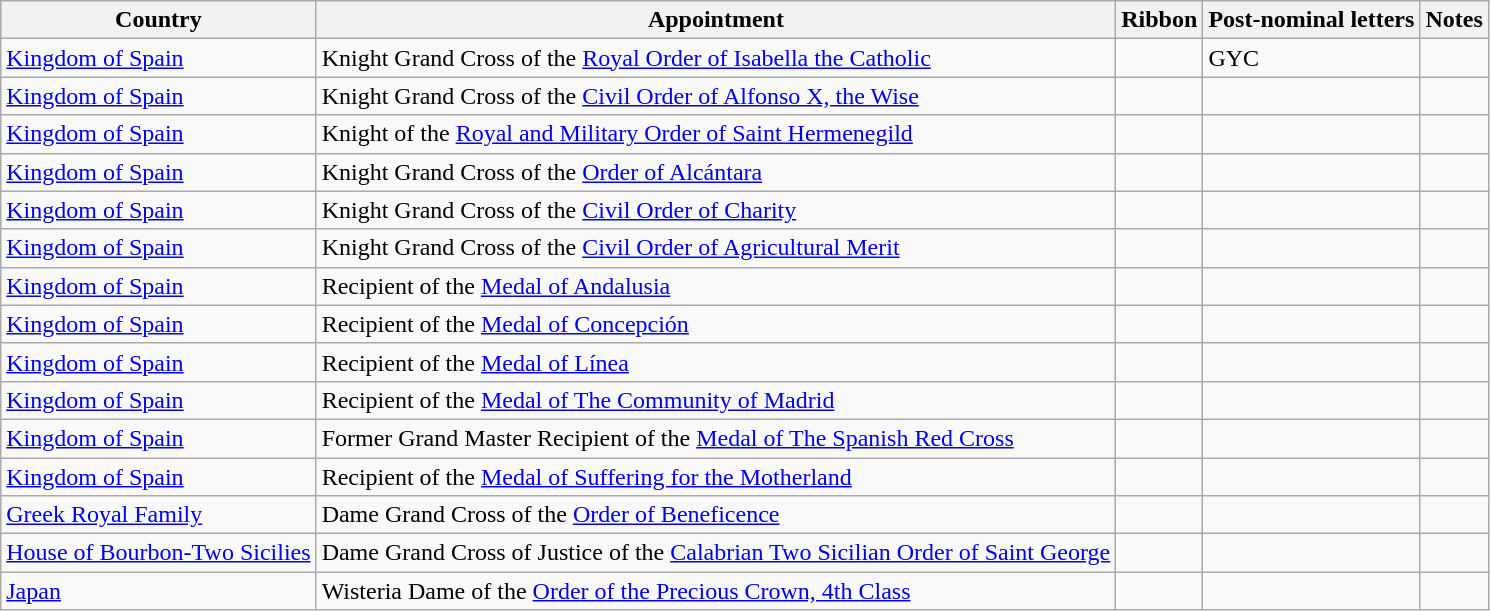<table class="wikitable sortable">
<tr>
<th>Country</th>
<th>Appointment</th>
<th>Ribbon</th>
<th>Post-nominal letters</th>
<th>Notes</th>
</tr>
<tr>
<td><a href='#'>Kingdom of Spain</a></td>
<td>Knight Grand Cross of the <a href='#'>Royal Order of Isabella the Catholic</a></td>
<td></td>
<td>GYC</td>
<td></td>
</tr>
<tr>
<td><a href='#'>Kingdom of Spain</a></td>
<td>Knight Grand Cross of the <a href='#'>Civil Order of Alfonso X, the Wise</a></td>
<td></td>
<td></td>
<td></td>
</tr>
<tr>
<td><a href='#'>Kingdom of Spain</a></td>
<td>Knight of the <a href='#'>Royal and Military Order of Saint Hermenegild</a></td>
<td></td>
<td></td>
<td></td>
</tr>
<tr>
<td><a href='#'>Kingdom of Spain</a></td>
<td>Knight Grand Cross of the <a href='#'>Order of Alcántara</a></td>
<td></td>
<td></td>
<td></td>
</tr>
<tr>
<td><a href='#'>Kingdom of Spain</a></td>
<td>Knight Grand Cross of the <a href='#'>Civil Order of Charity</a></td>
<td></td>
<td></td>
<td></td>
</tr>
<tr>
<td><a href='#'>Kingdom of Spain</a></td>
<td>Knight Grand Cross of the <a href='#'>Civil Order of Agricultural Merit</a></td>
<td></td>
<td></td>
<td></td>
</tr>
<tr>
<td><a href='#'>Kingdom of Spain</a></td>
<td>Recipient of the <a href='#'>Medal of Andalusia</a></td>
<td></td>
<td></td>
<td></td>
</tr>
<tr>
<td><a href='#'>Kingdom of Spain</a></td>
<td>Recipient of the <a href='#'>Medal of Concepción</a></td>
<td></td>
<td></td>
<td></td>
</tr>
<tr>
<td><a href='#'>Kingdom of Spain</a></td>
<td>Recipient of the <a href='#'>Medal of Línea</a></td>
<td></td>
<td></td>
<td></td>
</tr>
<tr>
<td><a href='#'>Kingdom of Spain</a></td>
<td>Recipient of the <a href='#'>Medal of The Community of Madrid</a></td>
<td></td>
<td></td>
<td></td>
</tr>
<tr>
<td><a href='#'>Kingdom of Spain</a></td>
<td>Former Grand Master Recipient of the <a href='#'>Medal of The Spanish Red Cross</a></td>
<td></td>
<td></td>
<td></td>
</tr>
<tr>
<td><a href='#'>Kingdom of Spain</a></td>
<td>Recipient of the <a href='#'>Medal of Suffering for the Motherland</a></td>
<td></td>
<td></td>
<td></td>
</tr>
<tr>
<td><a href='#'>Greek Royal Family</a></td>
<td>Dame Grand Cross of the <a href='#'>Order of Beneficence</a></td>
<td></td>
<td></td>
<td></td>
</tr>
<tr>
<td><a href='#'>House of Bourbon-Two Sicilies</a></td>
<td>Dame Grand Cross of Justice of the <a href='#'>Calabrian Two Sicilian Order of Saint George</a></td>
<td></td>
<td></td>
<td></td>
</tr>
<tr>
<td><a href='#'>Japan</a></td>
<td>Wisteria Dame of the <a href='#'>Order of the Precious Crown, 4th Class</a></td>
<td></td>
<td></td>
<td></td>
</tr>
</table>
